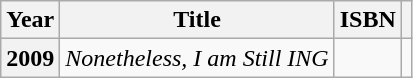<table class="wikitable plainrowheaders">
<tr>
<th scope="col">Year</th>
<th scope="col">Title</th>
<th scope="col">ISBN</th>
<th scope="col"></th>
</tr>
<tr>
<th scope="row">2009</th>
<td><em>Nonetheless, I am Still ING</em></td>
<td></td>
<td></td>
</tr>
</table>
